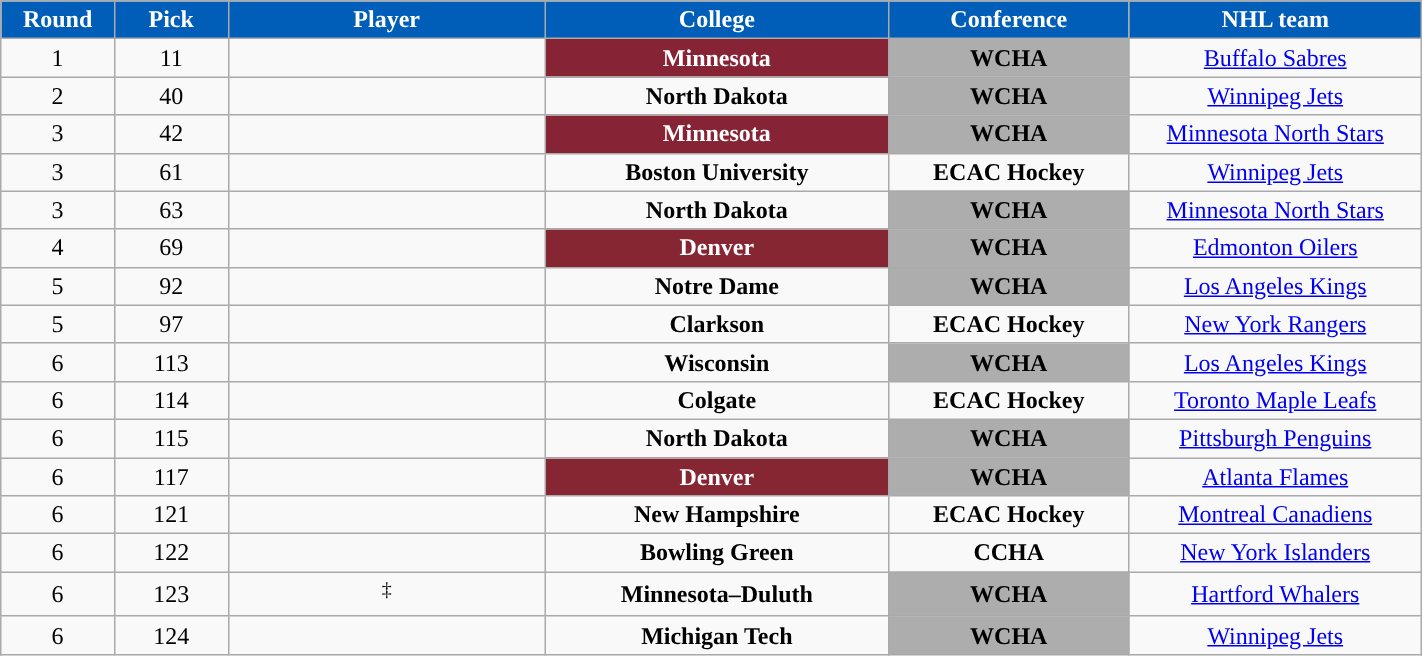<table class="wikitable sortable" width="75%">
<tr>
<th style="color:white; background-color:#005EB8; width: 4em;">Round</th>
<th style="color:white; background-color:#005EB8; width: 4em;">Pick</th>
<th style="color:white; background-color:#005EB8; width: 12em;">Player</th>
<th style="color:white; background-color:#005EB8; width: 13em;">College</th>
<th style="color:white; background-color:#005EB8; width: 9em;">Conference</th>
<th style="color:white; background-color:#005EB8; width: 11em;">NHL team</th>
</tr>
<tr align="center" bgcolor="">
<td>1</td>
<td>11</td>
<td></td>
<td style="color:white; background:#862334; "><strong>Minnesota</strong></td>
<td style="color:black; background:#ADADAD; "><strong>WCHA</strong></td>
<td><a href='#'>Buffalo Sabres</a></td>
</tr>
<tr align="center" bgcolor="">
<td>2</td>
<td>40</td>
<td></td>
<td><strong>North Dakota</strong></td>
<td style="color:black; background:#ADADAD; "><strong>WCHA</strong></td>
<td><a href='#'>Winnipeg Jets</a></td>
</tr>
<tr align="center" bgcolor="">
<td>3</td>
<td>42</td>
<td></td>
<td style="color:white; background:#862334; "><strong>Minnesota</strong></td>
<td style="color:black; background:#ADADAD; "><strong>WCHA</strong></td>
<td><a href='#'>Minnesota North Stars</a></td>
</tr>
<tr align="center" bgcolor="">
<td>3</td>
<td>61</td>
<td></td>
<td><strong>Boston University</strong></td>
<td><strong>ECAC Hockey</strong></td>
<td><a href='#'>Winnipeg Jets</a></td>
</tr>
<tr align="center" bgcolor="">
<td>3</td>
<td>63</td>
<td></td>
<td><strong>North Dakota</strong></td>
<td style="color:black; background:#ADADAD; "><strong>WCHA</strong></td>
<td><a href='#'>Minnesota North Stars</a></td>
</tr>
<tr align="center" bgcolor="">
<td>4</td>
<td>69</td>
<td></td>
<td style="color:white; background:#862633; "><strong>Denver</strong></td>
<td style="color:black; background:#ADADAD; "><strong>WCHA</strong></td>
<td><a href='#'>Edmonton Oilers</a></td>
</tr>
<tr align="center" bgcolor="">
<td>5</td>
<td>92</td>
<td></td>
<td><strong>Notre Dame</strong></td>
<td style="color:black; background:#ADADAD; "><strong>WCHA</strong></td>
<td><a href='#'>Los Angeles Kings</a></td>
</tr>
<tr align="center" bgcolor="">
<td>5</td>
<td>97</td>
<td></td>
<td><strong>Clarkson</strong></td>
<td><strong>ECAC Hockey</strong></td>
<td><a href='#'>New York Rangers</a></td>
</tr>
<tr align="center" bgcolor="">
<td>6</td>
<td>113</td>
<td></td>
<td><strong>Wisconsin</strong></td>
<td style="color:black; background:#ADADAD; "><strong>WCHA</strong></td>
<td><a href='#'>Los Angeles Kings</a></td>
</tr>
<tr align="center" bgcolor="">
<td>6</td>
<td>114</td>
<td></td>
<td><strong>Colgate</strong></td>
<td><strong>ECAC Hockey</strong></td>
<td><a href='#'>Toronto Maple Leafs</a></td>
</tr>
<tr align="center" bgcolor="">
<td>6</td>
<td>115</td>
<td></td>
<td><strong>North Dakota</strong></td>
<td style="color:black; background:#ADADAD; "><strong>WCHA</strong></td>
<td><a href='#'>Pittsburgh Penguins</a></td>
</tr>
<tr align="center" bgcolor="">
<td>6</td>
<td>117</td>
<td></td>
<td style="color:white; background:#862633; "><strong>Denver</strong></td>
<td style="color:black; background:#ADADAD; "><strong>WCHA</strong></td>
<td><a href='#'>Atlanta Flames</a></td>
</tr>
<tr align="center" bgcolor="">
<td>6</td>
<td>121</td>
<td></td>
<td><strong>New Hampshire</strong></td>
<td><strong>ECAC Hockey</strong></td>
<td><a href='#'>Montreal Canadiens</a></td>
</tr>
<tr align="center" bgcolor="">
<td>6</td>
<td>122</td>
<td></td>
<td><strong>Bowling Green</strong></td>
<td><strong>CCHA</strong></td>
<td><a href='#'>New York Islanders</a></td>
</tr>
<tr align="center" bgcolor="">
<td>6</td>
<td>123</td>
<td> <sup>‡</sup></td>
<td><strong>Minnesota–Duluth</strong></td>
<td style="color:black; background:#ADADAD; "><strong>WCHA</strong></td>
<td><a href='#'>Hartford Whalers</a></td>
</tr>
<tr align="center" bgcolor="">
<td>6</td>
<td>124</td>
<td></td>
<td><strong>Michigan Tech</strong></td>
<td style="color:black; background:#ADADAD; "><strong>WCHA</strong></td>
<td><a href='#'>Winnipeg Jets</a></td>
</tr>
</table>
